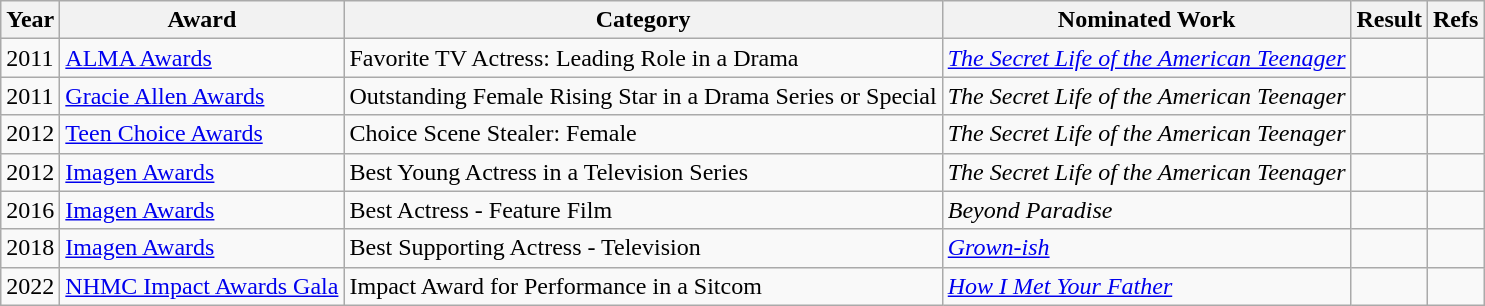<table class="wikitable">
<tr>
<th>Year</th>
<th>Award</th>
<th>Category</th>
<th>Nominated Work</th>
<th>Result</th>
<th>Refs</th>
</tr>
<tr>
<td>2011</td>
<td><a href='#'>ALMA Awards</a></td>
<td>Favorite TV Actress: Leading Role in a Drama</td>
<td><em><a href='#'>The Secret Life of the American Teenager</a></em></td>
<td></td>
<td style="text-align:center"></td>
</tr>
<tr>
<td>2011</td>
<td><a href='#'>Gracie Allen Awards</a></td>
<td>Outstanding Female Rising Star in a Drama Series or Special</td>
<td><em>The Secret Life of the American Teenager</em></td>
<td></td>
<td style="text-align:center"></td>
</tr>
<tr>
<td>2012</td>
<td><a href='#'>Teen Choice Awards</a></td>
<td>Choice Scene Stealer: Female</td>
<td><em>The Secret Life of the American Teenager</em></td>
<td></td>
<td style="text-align:center"></td>
</tr>
<tr>
<td>2012</td>
<td><a href='#'>Imagen Awards</a></td>
<td>Best Young Actress in a Television Series</td>
<td><em>The Secret Life of the American Teenager</em></td>
<td></td>
<td style="text-align:center"></td>
</tr>
<tr>
<td>2016</td>
<td><a href='#'>Imagen Awards</a></td>
<td>Best Actress - Feature Film</td>
<td><em>Beyond Paradise</em></td>
<td></td>
<td style="text-align:center"></td>
</tr>
<tr>
<td>2018</td>
<td><a href='#'>Imagen Awards</a></td>
<td>Best Supporting Actress - Television</td>
<td><em><a href='#'>Grown-ish</a></em></td>
<td></td>
<td style="text-align:center"></td>
</tr>
<tr>
<td>2022</td>
<td><a href='#'>NHMC Impact Awards Gala</a></td>
<td>Impact Award for Performance in a Sitcom</td>
<td><em><a href='#'>How I Met Your Father</a></em></td>
<td></td>
<td style="text-align:center"></td>
</tr>
</table>
